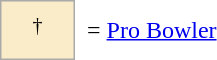<table border=0 cellspacing="0" cellpadding="8">
<tr>
<td style="background-color:#faecc8; border:1px solid #aaaaaa; width:2em;" align=center><sup>†</sup></td>
<td>= <a href='#'>Pro Bowler</a></td>
</tr>
</table>
